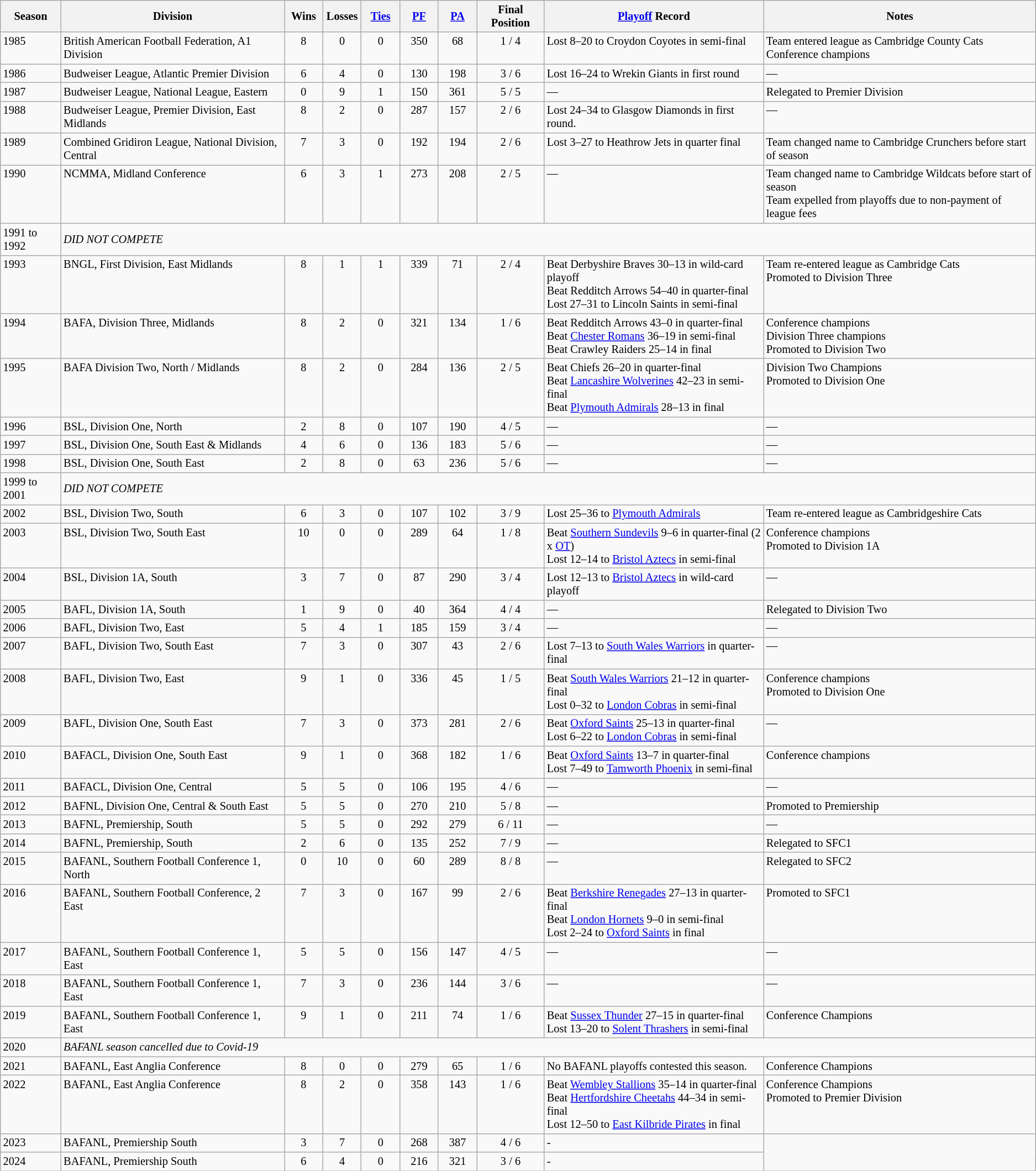<table class="wikitable" style="font-size: 85%;">
<tr>
<th>Season</th>
<th>Division</th>
<th width="40px">Wins</th>
<th width="40px">Losses</th>
<th width="40px"><a href='#'>Ties</a></th>
<th width="40px"><a href='#'>PF</a></th>
<th width="40px"><a href='#'>PA</a></th>
<th>Final Position</th>
<th><a href='#'>Playoff</a> Record</th>
<th>Notes</th>
</tr>
<tr valign="top">
<td>1985</td>
<td>British American Football Federation, A1 Division</td>
<td align="center">8</td>
<td align="center">0</td>
<td align="center">0</td>
<td align="center">350</td>
<td align="center">68</td>
<td align="center">1 / 4</td>
<td>Lost 8–20 to Croydon Coyotes in semi-final</td>
<td>Team entered league as Cambridge County Cats<br>Conference champions</td>
</tr>
<tr valign="top">
<td>1986</td>
<td>Budweiser League, Atlantic Premier Division</td>
<td align="center">6</td>
<td align="center">4</td>
<td align="center">0</td>
<td align="center">130</td>
<td align="center">198</td>
<td align="center">3 / 6</td>
<td>Lost 16–24 to Wrekin Giants in first round</td>
<td>—</td>
</tr>
<tr valign="top">
<td>1987</td>
<td>Budweiser League, National League, Eastern</td>
<td align="center">0</td>
<td align="center">9</td>
<td align="center">1</td>
<td align="center">150</td>
<td align="center">361</td>
<td align="center">5 / 5</td>
<td>—</td>
<td>Relegated to Premier Division</td>
</tr>
<tr valign="top">
<td>1988</td>
<td>Budweiser League, Premier Division, East Midlands</td>
<td align="center">8</td>
<td align="center">2</td>
<td align="center">0</td>
<td align="center">287</td>
<td align="center">157</td>
<td align="center">2 / 6</td>
<td>Lost 24–34 to Glasgow Diamonds in first round.</td>
<td>—</td>
</tr>
<tr valign="top">
<td>1989</td>
<td>Combined Gridiron League, National Division, Central</td>
<td align="center">7</td>
<td align="center">3</td>
<td align="center">0</td>
<td align="center">192</td>
<td align="center">194</td>
<td align="center">2 / 6</td>
<td>Lost 3–27 to Heathrow Jets in quarter final<br></td>
<td>Team changed name to Cambridge Crunchers before start of season</td>
</tr>
<tr valign="top">
<td>1990</td>
<td>NCMMA, Midland Conference</td>
<td align="center">6</td>
<td align="center">3</td>
<td align="center">1</td>
<td align="center">273</td>
<td align="center">208</td>
<td align="center">2 / 5</td>
<td>—</td>
<td>Team changed name to Cambridge Wildcats before start of season<br>Team expelled from playoffs due to non-payment of league fees</td>
</tr>
<tr>
<td>1991 to 1992</td>
<td colspan=9><em>DID NOT COMPETE</em></td>
</tr>
<tr valign="top">
<td>1993</td>
<td>BNGL, First Division, East Midlands</td>
<td align="center">8</td>
<td align="center">1</td>
<td align="center">1</td>
<td align="center">339</td>
<td align="center">71</td>
<td align="center">2 / 4</td>
<td>Beat Derbyshire Braves 30–13 in wild-card playoff<br>Beat Redditch Arrows 54–40 in quarter-final<br>Lost 27–31 to Lincoln Saints in semi-final</td>
<td>Team re-entered league as Cambridge Cats<br>Promoted to Division Three</td>
</tr>
<tr valign="top">
<td>1994</td>
<td>BAFA, Division Three, Midlands</td>
<td align="center">8</td>
<td align="center">2</td>
<td align="center">0</td>
<td align="center">321</td>
<td align="center">134</td>
<td align="center">1 / 6</td>
<td>Beat Redditch Arrows 43–0 in quarter-final<br>Beat <a href='#'>Chester Romans</a> 36–19 in semi-final<br>Beat Crawley Raiders 25–14 in final</td>
<td>Conference champions<br>Division Three champions<br>Promoted to Division Two</td>
</tr>
<tr valign="top">
<td>1995</td>
<td>BAFA Division Two, North / Midlands</td>
<td align="center">8</td>
<td align="center">2</td>
<td align="center">0</td>
<td align="center">284</td>
<td align="center">136</td>
<td align="center">2 / 5</td>
<td>Beat Chiefs 26–20 in quarter-final<br> Beat <a href='#'>Lancashire Wolverines</a> 42–23 in semi-final<br>Beat <a href='#'>Plymouth Admirals</a> 28–13 in final</td>
<td>Division Two Champions<br>Promoted to Division One</td>
</tr>
<tr valign="top">
<td>1996</td>
<td>BSL, Division One, North</td>
<td align="center">2</td>
<td align="center">8</td>
<td align="center">0</td>
<td align="center">107</td>
<td align="center">190</td>
<td align="center">4 / 5</td>
<td>—</td>
<td>—</td>
</tr>
<tr valign="top">
<td>1997</td>
<td>BSL, Division One, South East & Midlands</td>
<td align="center">4</td>
<td align="center">6</td>
<td align="center">0</td>
<td align="center">136</td>
<td align="center">183</td>
<td align="center">5 / 6</td>
<td>—</td>
<td>—</td>
</tr>
<tr valign="top">
<td>1998</td>
<td>BSL, Division One, South East</td>
<td align="center">2</td>
<td align="center">8</td>
<td align="center">0</td>
<td align="center">63</td>
<td align="center">236</td>
<td align="center">5 / 6</td>
<td>—</td>
<td>—</td>
</tr>
<tr>
<td>1999 to 2001</td>
<td colspan=9><em>DID NOT COMPETE</em></td>
</tr>
<tr valign="top">
<td>2002</td>
<td>BSL, Division Two, South</td>
<td align="center">6</td>
<td align="center">3</td>
<td align="center">0</td>
<td align="center">107</td>
<td align="center">102</td>
<td align="center">3 / 9</td>
<td>Lost 25–36 to <a href='#'>Plymouth Admirals</a></td>
<td>Team re-entered league as Cambridgeshire Cats</td>
</tr>
<tr valign="top">
<td>2003</td>
<td>BSL, Division Two, South East</td>
<td align="center">10</td>
<td align="center">0</td>
<td align="center">0</td>
<td align="center">289</td>
<td align="center">64</td>
<td align="center">1 / 8</td>
<td>Beat <a href='#'>Southern Sundevils</a> 9–6 in quarter-final (2 x <a href='#'>OT</a>)<br>Lost 12–14 to <a href='#'>Bristol Aztecs</a> in semi-final</td>
<td>Conference champions<br>Promoted to Division 1A</td>
</tr>
<tr valign="top">
<td>2004</td>
<td>BSL, Division 1A, South</td>
<td align="center">3</td>
<td align="center">7</td>
<td align="center">0</td>
<td align="center">87</td>
<td align="center">290</td>
<td align="center">3 / 4</td>
<td>Lost 12–13 to <a href='#'>Bristol Aztecs</a> in wild-card playoff</td>
<td>—</td>
</tr>
<tr valign="top">
<td>2005</td>
<td>BAFL, Division 1A, South</td>
<td align="center">1</td>
<td align="center">9</td>
<td align="center">0</td>
<td align="center">40</td>
<td align="center">364</td>
<td align="center">4 / 4</td>
<td>—</td>
<td>Relegated to Division Two</td>
</tr>
<tr valign="top">
<td>2006</td>
<td>BAFL, Division Two, East</td>
<td align="center">5</td>
<td align="center">4</td>
<td align="center">1</td>
<td align="center">185</td>
<td align="center">159</td>
<td align="center">3 / 4</td>
<td>—</td>
<td>—</td>
</tr>
<tr valign="top">
<td>2007</td>
<td>BAFL, Division Two, South East</td>
<td align="center">7</td>
<td align="center">3</td>
<td align="center">0</td>
<td align="center">307</td>
<td align="center">43</td>
<td align="center">2 / 6</td>
<td>Lost 7–13 to <a href='#'>South Wales Warriors</a> in quarter-final</td>
<td>—</td>
</tr>
<tr valign="top">
<td>2008</td>
<td>BAFL, Division Two, East</td>
<td align="center">9</td>
<td align="center">1</td>
<td align="center">0</td>
<td align="center">336</td>
<td align="center">45</td>
<td align="center">1 / 5</td>
<td>Beat <a href='#'>South Wales Warriors</a> 21–12 in quarter-final<br>Lost 0–32 to <a href='#'>London Cobras</a> in semi-final</td>
<td>Conference champions<br>Promoted to Division One</td>
</tr>
<tr valign="top">
<td>2009</td>
<td>BAFL, Division One, South East</td>
<td align="center">7</td>
<td align="center">3</td>
<td align="center">0</td>
<td align="center">373</td>
<td align="center">281</td>
<td align="center">2 / 6</td>
<td>Beat <a href='#'>Oxford Saints</a> 25–13 in quarter-final<br>Lost 6–22 to <a href='#'>London Cobras</a> in semi-final</td>
<td>—</td>
</tr>
<tr valign="top">
<td>2010</td>
<td>BAFACL, Division One, South East</td>
<td align="center">9</td>
<td align="center">1</td>
<td align="center">0</td>
<td align="center">368</td>
<td align="center">182</td>
<td align="center">1 / 6</td>
<td>Beat <a href='#'>Oxford Saints</a> 13–7 in quarter-final<br>Lost 7–49 to <a href='#'>Tamworth Phoenix</a> in semi-final</td>
<td>Conference champions</td>
</tr>
<tr valign="top">
<td>2011</td>
<td>BAFACL, Division One, Central</td>
<td align="center">5</td>
<td align="center">5</td>
<td align="center">0</td>
<td align="center">106</td>
<td align="center">195</td>
<td align="center">4 / 6</td>
<td>—</td>
<td>—</td>
</tr>
<tr valign="top">
<td>2012</td>
<td>BAFNL, Division One, Central & South East</td>
<td align="center">5</td>
<td align="center">5</td>
<td align="center">0</td>
<td align="center">270</td>
<td align="center">210</td>
<td align="center">5 / 8</td>
<td>—</td>
<td>Promoted to Premiership</td>
</tr>
<tr valign="top">
<td>2013</td>
<td>BAFNL, Premiership, South</td>
<td align="center">5</td>
<td align="center">5</td>
<td align="center">0</td>
<td align="center">292</td>
<td align="center">279</td>
<td align="center">6 / 11</td>
<td>—</td>
<td>—</td>
</tr>
<tr valign="top">
<td>2014</td>
<td>BAFNL, Premiership, South</td>
<td align="center">2</td>
<td align="center">6</td>
<td align="center">0</td>
<td align="center">135</td>
<td align="center">252</td>
<td align="center">7 / 9</td>
<td>—</td>
<td>Relegated to SFC1</td>
</tr>
<tr valign="top">
<td>2015</td>
<td>BAFANL, Southern Football Conference 1, North</td>
<td align="center">0</td>
<td align="center">10</td>
<td align="center">0</td>
<td align="center">60</td>
<td align="center">289</td>
<td align="center">8 / 8</td>
<td>—</td>
<td>Relegated to SFC2</td>
</tr>
<tr valign="top">
<td>2016</td>
<td>BAFANL, Southern Football Conference, 2 East</td>
<td align="center">7</td>
<td align="center">3</td>
<td align="center">0</td>
<td align="center">167</td>
<td align="center">99</td>
<td align="center">2 / 6</td>
<td>Beat <a href='#'>Berkshire Renegades</a> 27–13 in quarter-final<br>Beat <a href='#'>London Hornets</a> 9–0 in semi-final<br>Lost 2–24 to <a href='#'>Oxford Saints</a> in final</td>
<td>Promoted to SFC1</td>
</tr>
<tr valign="top">
<td>2017</td>
<td>BAFANL, Southern Football Conference 1, East</td>
<td align="center">5</td>
<td align="center">5</td>
<td align="center">0</td>
<td align="center">156</td>
<td align="center">147</td>
<td align="center">4 / 5</td>
<td>—</td>
<td>—</td>
</tr>
<tr valign="top">
<td>2018</td>
<td>BAFANL, Southern Football Conference 1, East</td>
<td align="center">7</td>
<td align="center">3</td>
<td align="center">0</td>
<td align="center">236</td>
<td align="center">144</td>
<td align="center">3 / 6</td>
<td>—</td>
<td>—</td>
</tr>
<tr valign="top">
<td>2019</td>
<td>BAFANL, Southern Football Conference 1, East</td>
<td align="center">9</td>
<td align="center">1</td>
<td align="center">0</td>
<td align="center">211</td>
<td align="center">74</td>
<td align="center">1 / 6</td>
<td>Beat <a href='#'>Sussex Thunder</a> 27–15 in quarter-final<br>Lost 13–20 to <a href='#'>Solent Thrashers</a> in semi-final</td>
<td>Conference Champions</td>
</tr>
<tr>
<td>2020</td>
<td colspan=9><em>BAFANL season cancelled due to Covid-19</em></td>
</tr>
<tr valign="top">
<td>2021</td>
<td>BAFANL, East Anglia Conference</td>
<td align="center">8</td>
<td align="center">0</td>
<td align="center">0</td>
<td align="center">279</td>
<td align="center">65</td>
<td align="center">1 / 6</td>
<td>No BAFANL playoffs contested this season.</td>
<td>Conference Champions</td>
</tr>
<tr valign="top">
<td>2022</td>
<td>BAFANL, East Anglia Conference</td>
<td align="center">8</td>
<td align="center">2</td>
<td align="center">0</td>
<td align="center">358</td>
<td align="center">143</td>
<td align="center">1 / 6</td>
<td>Beat <a href='#'>Wembley Stallions</a> 35–14 in quarter-final<br>Beat <a href='#'>Hertfordshire Cheetahs</a> 44–34 in semi-final<br>Lost 12–50 to <a href='#'>East Kilbride Pirates</a> in final</td>
<td>Conference Champions<br>Promoted to Premier Division</td>
</tr>
<tr valign="top">
<td>2023</td>
<td>BAFANL, Premiership South</td>
<td align="center">3</td>
<td align="center">7</td>
<td align="center">0</td>
<td align="center">268</td>
<td align="center">387</td>
<td align="center">4 / 6</td>
<td>-</td>
</tr>
<tr valign="top">
<td>2024</td>
<td>BAFANL, Premiership South</td>
<td align="center">6</td>
<td align="center">4</td>
<td align="center">0</td>
<td align="center">216</td>
<td align="center">321</td>
<td align="center">3 / 6</td>
<td>-</td>
</tr>
</table>
